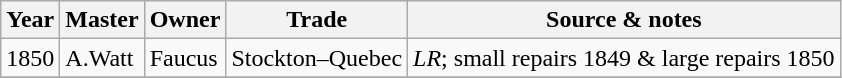<table class=" wikitable">
<tr>
<th>Year</th>
<th>Master</th>
<th>Owner</th>
<th>Trade</th>
<th>Source & notes</th>
</tr>
<tr>
<td>1850</td>
<td>A.Watt</td>
<td>Faucus</td>
<td>Stockton–Quebec</td>
<td><em>LR</em>; small repairs 1849 & large repairs 1850</td>
</tr>
<tr>
</tr>
</table>
